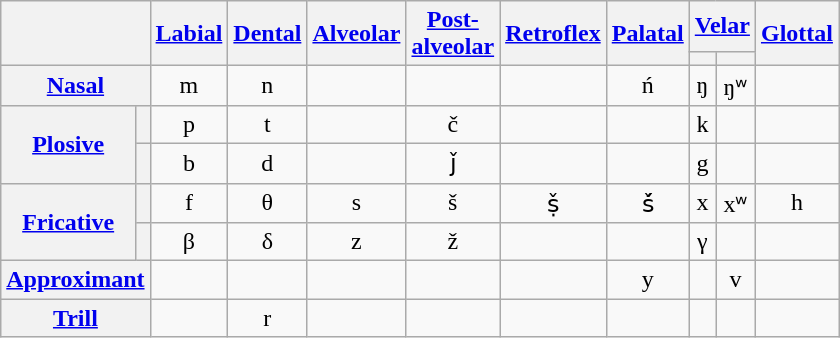<table class="wikitable" style="text-align:center;">
<tr>
<th rowspan="2" colspan="2"></th>
<th rowspan="2"><a href='#'>Labial</a></th>
<th rowspan="2"><a href='#'>Dental</a></th>
<th rowspan="2"><a href='#'>Alveolar</a></th>
<th rowspan="2"><a href='#'>Post-<br>alveolar</a></th>
<th rowspan="2"><a href='#'>Retroflex</a></th>
<th rowspan="2"><a href='#'>Palatal</a></th>
<th colspan="2"><a href='#'>Velar</a></th>
<th rowspan="2"><a href='#'>Glottal</a></th>
</tr>
<tr>
<th></th>
<th></th>
</tr>
<tr>
<th colspan="2"><a href='#'>Nasal</a></th>
<td>m </td>
<td>n </td>
<td></td>
<td></td>
<td></td>
<td>ń </td>
<td>ŋ </td>
<td>ŋʷ </td>
<td></td>
</tr>
<tr>
<th rowspan="2"><a href='#'>Plosive</a></th>
<th></th>
<td>p </td>
<td>t </td>
<td></td>
<td>č </td>
<td></td>
<td></td>
<td>k </td>
<td></td>
<td></td>
</tr>
<tr>
<th></th>
<td>b </td>
<td>d </td>
<td></td>
<td>ǰ </td>
<td></td>
<td></td>
<td>g </td>
<td></td>
<td></td>
</tr>
<tr>
<th rowspan="2"><a href='#'>Fricative</a></th>
<th></th>
<td>f </td>
<td>θ </td>
<td>s </td>
<td>š </td>
<td>ṣ̌ </td>
<td>š́ </td>
<td>x </td>
<td>xʷ </td>
<td>h </td>
</tr>
<tr>
<th></th>
<td>β </td>
<td>δ </td>
<td>z </td>
<td>ž </td>
<td></td>
<td></td>
<td>γ </td>
<td></td>
<td></td>
</tr>
<tr>
<th colspan="2"><a href='#'>Approximant</a></th>
<td></td>
<td></td>
<td></td>
<td></td>
<td></td>
<td>y </td>
<td></td>
<td>v </td>
<td></td>
</tr>
<tr>
<th colspan="2"><a href='#'>Trill</a></th>
<td></td>
<td>r </td>
<td></td>
<td></td>
<td></td>
<td></td>
<td></td>
<td></td>
<td></td>
</tr>
</table>
